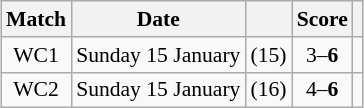<table class="wikitable" style="font-size: 90%; margin: 1em auto 1em auto;">
<tr>
<th>Match</th>
<th>Date</th>
<th></th>
<th>Score</th>
<th></th>
</tr>
<tr>
<td align="center">WC1</td>
<td>Sunday 15 January</td>
<td> (15)</td>
<td align="center">3–<strong>6</strong></td>
<td><strong></strong></td>
</tr>
<tr>
<td align="center">WC2</td>
<td>Sunday 15 January</td>
<td> (16)</td>
<td align="center">4–<strong>6</strong></td>
<td><strong></strong></td>
</tr>
</table>
